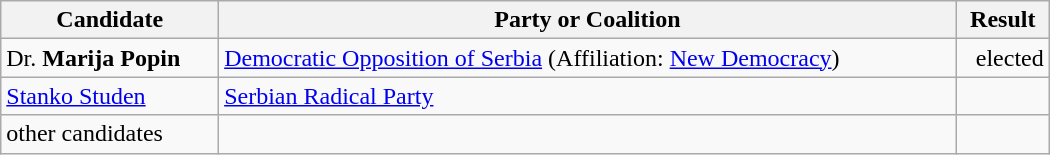<table style="width:700px;" class="wikitable">
<tr>
<th>Candidate</th>
<th>Party or Coalition</th>
<th>Result</th>
</tr>
<tr>
<td align="left">Dr. <strong>Marija Popin</strong></td>
<td align="left"><a href='#'>Democratic Opposition of Serbia</a> (Affiliation: <a href='#'>New Democracy</a>)</td>
<td align="right">elected</td>
</tr>
<tr>
<td align="left"><a href='#'>Stanko Studen</a></td>
<td align="left"><a href='#'>Serbian Radical Party</a></td>
<td align="right"></td>
</tr>
<tr>
<td align="left">other candidates</td>
<td align="left"></td>
<td align="right"></td>
</tr>
</table>
